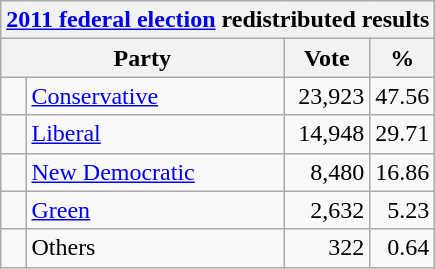<table class="wikitable">
<tr>
<th colspan="4"><a href='#'>2011 federal election</a> redistributed results</th>
</tr>
<tr>
<th bgcolor="#DDDDFF" width="130px" colspan="2">Party</th>
<th bgcolor="#DDDDFF" width="50px">Vote</th>
<th bgcolor="#DDDDFF" width="30px">%</th>
</tr>
<tr>
<td> </td>
<td><a href='#'>Conservative</a></td>
<td align="right">23,923</td>
<td align="right">47.56</td>
</tr>
<tr>
<td> </td>
<td><a href='#'>Liberal</a></td>
<td align="right">14,948</td>
<td align="right">29.71</td>
</tr>
<tr>
<td> </td>
<td><a href='#'>New Democratic</a></td>
<td align="right">8,480</td>
<td align="right">16.86</td>
</tr>
<tr>
<td> </td>
<td><a href='#'>Green</a></td>
<td align="right">2,632</td>
<td align="right">5.23</td>
</tr>
<tr>
<td> </td>
<td>Others</td>
<td align="right">322</td>
<td align="right">0.64</td>
</tr>
</table>
